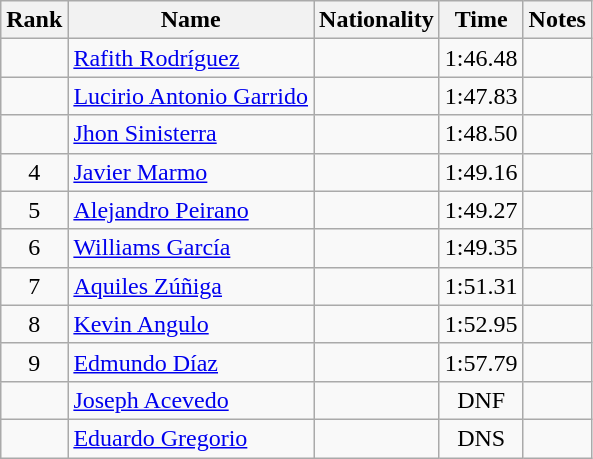<table class="wikitable sortable" style="text-align:center">
<tr>
<th>Rank</th>
<th>Name</th>
<th>Nationality</th>
<th>Time</th>
<th>Notes</th>
</tr>
<tr>
<td align=center></td>
<td align=left><a href='#'>Rafith Rodríguez</a></td>
<td align=left></td>
<td>1:46.48</td>
<td></td>
</tr>
<tr>
<td align=center></td>
<td align=left><a href='#'>Lucirio Antonio Garrido</a></td>
<td align=left></td>
<td>1:47.83</td>
<td></td>
</tr>
<tr>
<td align=center></td>
<td align=left><a href='#'>Jhon Sinisterra</a></td>
<td align=left></td>
<td>1:48.50</td>
<td></td>
</tr>
<tr>
<td align=center>4</td>
<td align=left><a href='#'>Javier Marmo</a></td>
<td align=left></td>
<td>1:49.16</td>
<td></td>
</tr>
<tr>
<td align=center>5</td>
<td align=left><a href='#'>Alejandro Peirano</a></td>
<td align=left></td>
<td>1:49.27</td>
<td></td>
</tr>
<tr>
<td align=center>6</td>
<td align=left><a href='#'>Williams García</a></td>
<td align=left></td>
<td>1:49.35</td>
<td></td>
</tr>
<tr>
<td align=center>7</td>
<td align=left><a href='#'>Aquiles Zúñiga</a></td>
<td align=left></td>
<td>1:51.31</td>
<td></td>
</tr>
<tr>
<td align=center>8</td>
<td align=left><a href='#'>Kevin Angulo</a></td>
<td align=left></td>
<td>1:52.95</td>
<td></td>
</tr>
<tr>
<td align=center>9</td>
<td align=left><a href='#'>Edmundo Díaz</a></td>
<td align=left></td>
<td>1:57.79</td>
<td></td>
</tr>
<tr>
<td align=center></td>
<td align=left><a href='#'>Joseph Acevedo</a></td>
<td align=left></td>
<td>DNF</td>
<td></td>
</tr>
<tr>
<td align=center></td>
<td align=left><a href='#'>Eduardo Gregorio</a></td>
<td align=left></td>
<td>DNS</td>
<td></td>
</tr>
</table>
